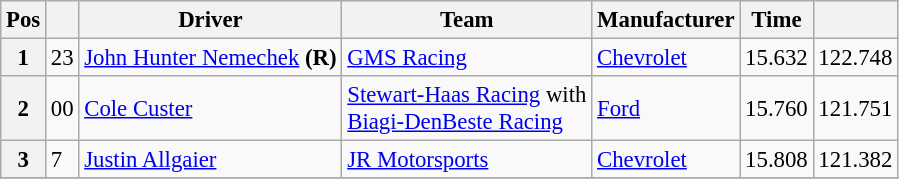<table class="wikitable" style="font-size:95%">
<tr>
<th>Pos</th>
<th></th>
<th>Driver</th>
<th>Team</th>
<th>Manufacturer</th>
<th>Time</th>
<th></th>
</tr>
<tr>
<th>1</th>
<td>23</td>
<td><a href='#'>John Hunter Nemechek</a> <strong>(R)</strong></td>
<td><a href='#'>GMS Racing</a></td>
<td><a href='#'>Chevrolet</a></td>
<td>15.632</td>
<td>122.748</td>
</tr>
<tr>
<th>2</th>
<td>00</td>
<td><a href='#'>Cole Custer</a></td>
<td><a href='#'>Stewart-Haas Racing</a> with <br> <a href='#'>Biagi-DenBeste Racing</a></td>
<td><a href='#'>Ford</a></td>
<td>15.760</td>
<td>121.751</td>
</tr>
<tr>
<th>3</th>
<td>7</td>
<td><a href='#'>Justin Allgaier</a></td>
<td><a href='#'>JR Motorsports</a></td>
<td><a href='#'>Chevrolet</a></td>
<td>15.808</td>
<td>121.382</td>
</tr>
<tr>
</tr>
</table>
